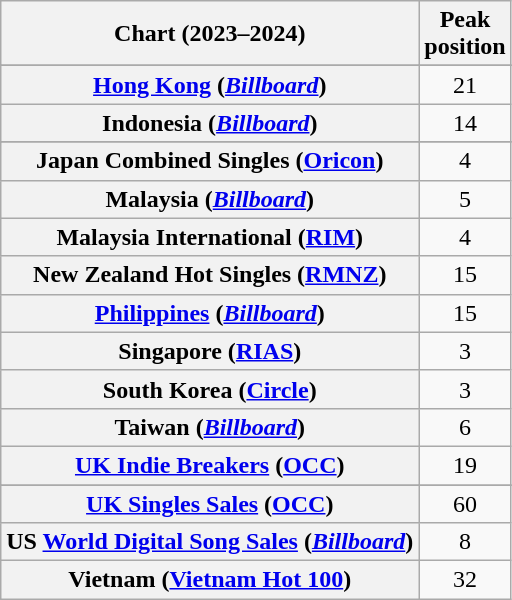<table class="wikitable sortable plainrowheaders" style="text-align:center">
<tr>
<th scope="col">Chart (2023–2024)</th>
<th scope="col">Peak<br>position</th>
</tr>
<tr>
</tr>
<tr>
<th scope="row"><a href='#'>Hong Kong</a> (<em><a href='#'>Billboard</a></em>)</th>
<td>21</td>
</tr>
<tr>
<th scope="row">Indonesia (<em><a href='#'>Billboard</a></em>)</th>
<td>14</td>
</tr>
<tr>
</tr>
<tr>
<th scope="row">Japan Combined Singles (<a href='#'>Oricon</a>)</th>
<td>4</td>
</tr>
<tr>
<th scope="row">Malaysia (<em><a href='#'>Billboard</a></em>)</th>
<td>5</td>
</tr>
<tr>
<th scope="row">Malaysia International (<a href='#'>RIM</a>)</th>
<td>4</td>
</tr>
<tr>
<th scope="row">New Zealand Hot Singles (<a href='#'>RMNZ</a>)</th>
<td>15</td>
</tr>
<tr>
<th scope="row"><a href='#'>Philippines</a> (<em><a href='#'>Billboard</a></em>)</th>
<td>15</td>
</tr>
<tr>
<th scope="row">Singapore (<a href='#'>RIAS</a>)</th>
<td>3</td>
</tr>
<tr>
<th scope="row">South Korea (<a href='#'>Circle</a>)</th>
<td>3</td>
</tr>
<tr>
<th scope="row">Taiwan (<em><a href='#'>Billboard</a></em>)</th>
<td>6</td>
</tr>
<tr>
<th scope="row"><a href='#'>UK Indie Breakers</a> (<a href='#'>OCC</a>)</th>
<td>19</td>
</tr>
<tr>
</tr>
<tr>
<th scope="row"><a href='#'>UK Singles Sales</a> (<a href='#'>OCC</a>)</th>
<td>60</td>
</tr>
<tr>
<th scope="row">US <a href='#'>World Digital Song Sales</a> (<em><a href='#'>Billboard</a></em>)</th>
<td>8</td>
</tr>
<tr>
<th scope="row">Vietnam (<a href='#'>Vietnam Hot 100</a>)</th>
<td>32</td>
</tr>
</table>
